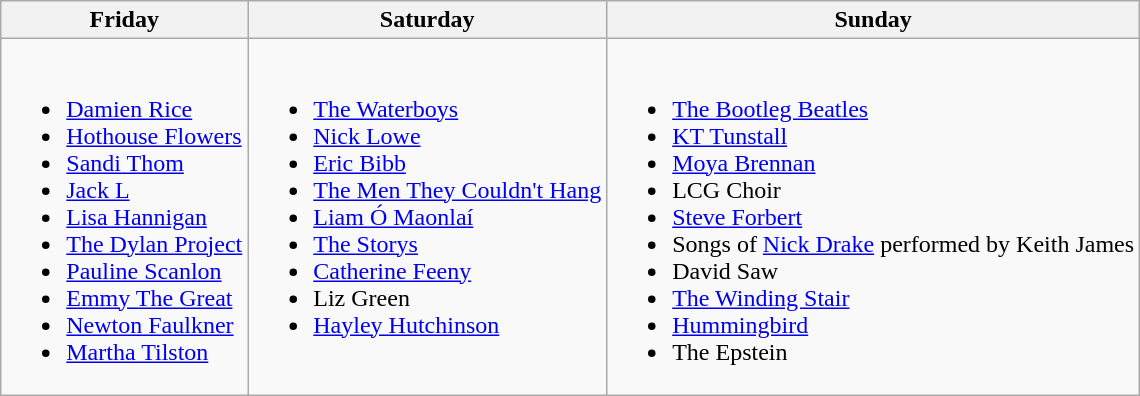<table class="wikitable">
<tr>
<th>Friday</th>
<th>Saturday</th>
<th>Sunday</th>
</tr>
<tr valign="top">
<td><br><ul><li><a href='#'>Damien Rice</a></li><li><a href='#'>Hothouse Flowers</a></li><li><a href='#'>Sandi Thom</a></li><li><a href='#'>Jack L</a></li><li><a href='#'>Lisa Hannigan</a></li><li><a href='#'>The Dylan Project</a></li><li><a href='#'>Pauline Scanlon</a></li><li><a href='#'>Emmy The Great</a></li><li><a href='#'>Newton Faulkner</a></li><li><a href='#'>Martha Tilston</a></li></ul></td>
<td><br><ul><li><a href='#'>The Waterboys</a></li><li><a href='#'>Nick Lowe</a></li><li><a href='#'>Eric Bibb</a></li><li><a href='#'>The Men They Couldn't Hang</a></li><li><a href='#'>Liam Ó Maonlaí</a></li><li><a href='#'>The Storys</a></li><li><a href='#'>Catherine Feeny</a></li><li>Liz Green</li><li><a href='#'>Hayley Hutchinson</a></li></ul></td>
<td><br><ul><li><a href='#'>The Bootleg Beatles</a></li><li><a href='#'>KT Tunstall</a></li><li><a href='#'>Moya Brennan</a></li><li>LCG Choir</li><li><a href='#'>Steve Forbert</a></li><li>Songs of <a href='#'>Nick Drake</a> performed by Keith James</li><li>David Saw</li><li><a href='#'>The Winding Stair</a></li><li><a href='#'>Hummingbird</a></li><li>The Epstein</li></ul></td>
</tr>
</table>
